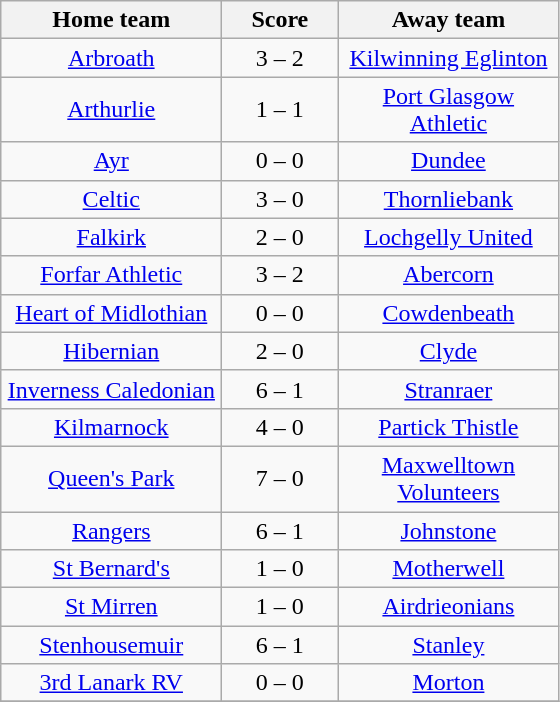<table class="wikitable" style="text-align: center">
<tr>
<th width=140>Home team</th>
<th width=70>Score</th>
<th width=140>Away team</th>
</tr>
<tr>
<td><a href='#'>Arbroath</a></td>
<td>3 – 2</td>
<td><a href='#'>Kilwinning Eglinton</a></td>
</tr>
<tr>
<td><a href='#'>Arthurlie</a></td>
<td>1 – 1</td>
<td><a href='#'>Port Glasgow Athletic</a></td>
</tr>
<tr>
<td><a href='#'>Ayr</a></td>
<td>0 – 0</td>
<td><a href='#'>Dundee</a></td>
</tr>
<tr>
<td><a href='#'>Celtic</a></td>
<td>3 – 0</td>
<td><a href='#'>Thornliebank</a></td>
</tr>
<tr>
<td><a href='#'>Falkirk</a></td>
<td>2 – 0</td>
<td><a href='#'>Lochgelly United</a></td>
</tr>
<tr>
<td><a href='#'>Forfar Athletic</a></td>
<td>3 – 2</td>
<td><a href='#'>Abercorn</a></td>
</tr>
<tr>
<td><a href='#'>Heart of Midlothian</a></td>
<td>0 – 0</td>
<td><a href='#'>Cowdenbeath</a></td>
</tr>
<tr>
<td><a href='#'>Hibernian</a></td>
<td>2 – 0</td>
<td><a href='#'>Clyde</a></td>
</tr>
<tr>
<td><a href='#'>Inverness Caledonian</a></td>
<td>6 – 1</td>
<td><a href='#'>Stranraer</a></td>
</tr>
<tr>
<td><a href='#'>Kilmarnock</a></td>
<td>4 – 0</td>
<td><a href='#'>Partick Thistle</a></td>
</tr>
<tr>
<td><a href='#'>Queen's Park</a></td>
<td>7 – 0</td>
<td><a href='#'>Maxwelltown Volunteers</a></td>
</tr>
<tr>
<td><a href='#'>Rangers</a></td>
<td>6 – 1</td>
<td><a href='#'>Johnstone</a></td>
</tr>
<tr>
<td><a href='#'>St Bernard's</a></td>
<td>1 – 0</td>
<td><a href='#'>Motherwell</a></td>
</tr>
<tr>
<td><a href='#'>St Mirren</a></td>
<td>1 – 0</td>
<td><a href='#'>Airdrieonians</a></td>
</tr>
<tr>
<td><a href='#'>Stenhousemuir</a></td>
<td>6 – 1</td>
<td><a href='#'>Stanley</a></td>
</tr>
<tr>
<td><a href='#'>3rd Lanark RV</a></td>
<td>0 – 0</td>
<td><a href='#'>Morton</a></td>
</tr>
<tr>
</tr>
</table>
